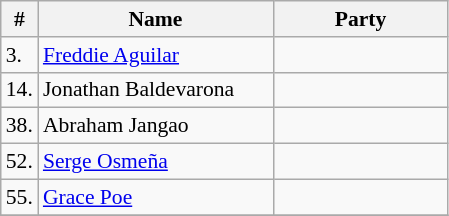<table class=wikitable style="font-size:90%">
<tr>
<th>#</th>
<th width=150px>Name</th>
<th colspan=2 width=110px>Party</th>
</tr>
<tr>
<td>3.</td>
<td><a href='#'>Freddie Aguilar</a></td>
<td></td>
</tr>
<tr>
<td>14.</td>
<td>Jonathan Baldevarona</td>
<td></td>
</tr>
<tr>
<td>38.</td>
<td>Abraham Jangao</td>
<td></td>
</tr>
<tr>
<td>52.</td>
<td><a href='#'>Serge Osmeña</a></td>
<td></td>
</tr>
<tr>
<td>55.</td>
<td><a href='#'>Grace Poe</a></td>
<td></td>
</tr>
<tr>
</tr>
</table>
